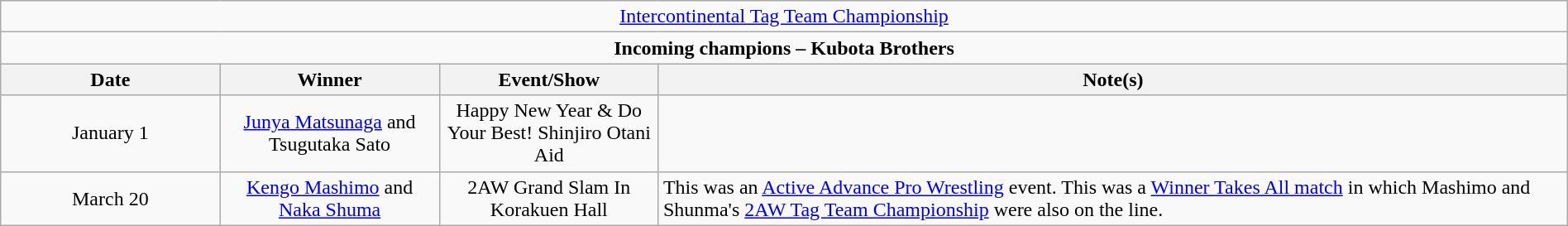<table class="wikitable" style="text-align:center; width:100%;">
<tr>
<td colspan="4" style="text-align: center;"><a href='#'>Intercontinental Tag Team Championship</a></td>
</tr>
<tr>
<td colspan="4" style="text-align: center;"><strong>Incoming champions – Kubota Brothers </strong></td>
</tr>
<tr>
<th width=14%>Date</th>
<th width=14%>Winner</th>
<th width=14%>Event/Show</th>
<th width=58%>Note(s)</th>
</tr>
<tr>
<td>January 1<br></td>
<td><a href='#'>Junya Matsunaga</a> and Tsugutaka Sato</td>
<td>Happy New Year & Do Your Best! Shinjiro Otani Aid</td>
<td></td>
</tr>
<tr>
<td>March 20</td>
<td><a href='#'>Kengo Mashimo</a> and <a href='#'>Naka Shuma</a></td>
<td>2AW Grand Slam In Korakuen Hall</td>
<td align=left>This was an <a href='#'>Active Advance Pro Wrestling</a> event. This was a <a href='#'>Winner Takes All match</a> in which Mashimo and Shunma's <a href='#'>2AW Tag Team Championship</a> were also on the line.</td>
</tr>
</table>
